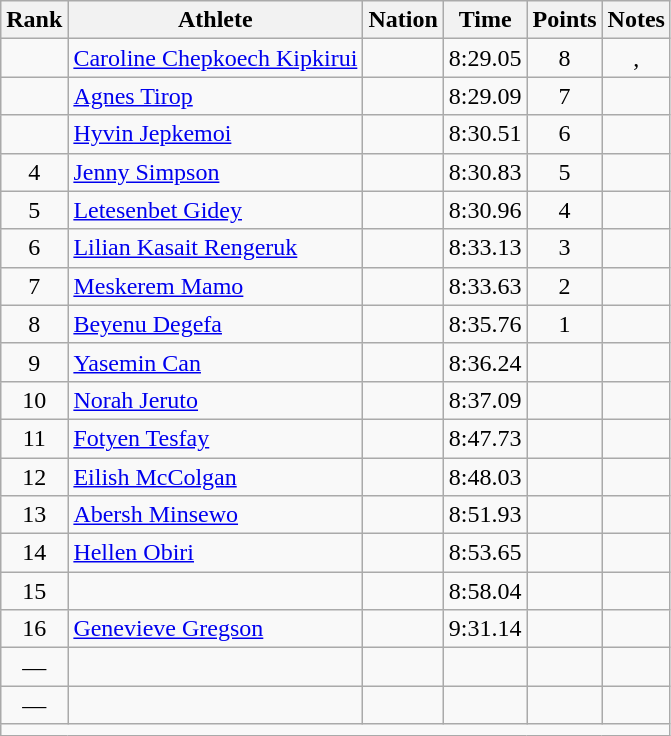<table class="wikitable sortable" style="text-align:center;">
<tr>
<th scope="col" style="width: 10px;">Rank</th>
<th scope="col">Athlete</th>
<th scope="col">Nation</th>
<th scope="col">Time</th>
<th scope="col">Points</th>
<th scope="col">Notes</th>
</tr>
<tr>
<td></td>
<td align=left><a href='#'>Caroline Chepkoech Kipkirui</a></td>
<td align=left></td>
<td>8:29.05</td>
<td>8</td>
<td>, </td>
</tr>
<tr>
<td></td>
<td align=left><a href='#'>Agnes Tirop</a></td>
<td align=left></td>
<td>8:29.09</td>
<td>7</td>
<td></td>
</tr>
<tr>
<td></td>
<td align=left><a href='#'>Hyvin Jepkemoi</a></td>
<td align=left></td>
<td>8:30.51</td>
<td>6</td>
<td></td>
</tr>
<tr>
<td>4</td>
<td align=left><a href='#'>Jenny Simpson</a></td>
<td align=left></td>
<td>8:30.83</td>
<td>5</td>
<td></td>
</tr>
<tr>
<td>5</td>
<td align=left><a href='#'>Letesenbet Gidey</a></td>
<td align=left></td>
<td>8:30.96</td>
<td>4</td>
<td></td>
</tr>
<tr>
<td>6</td>
<td align=left><a href='#'>Lilian Kasait Rengeruk</a></td>
<td align=left></td>
<td>8:33.13</td>
<td>3</td>
<td></td>
</tr>
<tr>
<td>7</td>
<td align=left><a href='#'>Meskerem Mamo</a></td>
<td align=left></td>
<td>8:33.63</td>
<td>2</td>
<td></td>
</tr>
<tr>
<td>8</td>
<td align=left><a href='#'>Beyenu Degefa</a></td>
<td align=left></td>
<td>8:35.76</td>
<td>1</td>
<td></td>
</tr>
<tr>
<td>9</td>
<td align=left><a href='#'>Yasemin Can</a></td>
<td align=left></td>
<td>8:36.24</td>
<td></td>
<td></td>
</tr>
<tr>
<td>10</td>
<td align=left><a href='#'>Norah Jeruto</a></td>
<td align=left></td>
<td>8:37.09</td>
<td></td>
<td></td>
</tr>
<tr>
<td>11</td>
<td align=left><a href='#'>Fotyen Tesfay</a></td>
<td align=left></td>
<td>8:47.73</td>
<td></td>
<td></td>
</tr>
<tr>
<td>12</td>
<td align=left><a href='#'>Eilish McColgan</a></td>
<td align=left></td>
<td>8:48.03</td>
<td></td>
<td></td>
</tr>
<tr>
<td>13</td>
<td align=left><a href='#'>Abersh Minsewo</a></td>
<td align=left></td>
<td>8:51.93</td>
<td></td>
<td></td>
</tr>
<tr>
<td>14</td>
<td align=left><a href='#'>Hellen Obiri</a></td>
<td align=left></td>
<td>8:53.65</td>
<td></td>
<td></td>
</tr>
<tr>
<td>15</td>
<td align=left></td>
<td align=left></td>
<td>8:58.04</td>
<td></td>
<td></td>
</tr>
<tr>
<td>16</td>
<td align=left><a href='#'>Genevieve Gregson</a></td>
<td align=left></td>
<td>9:31.14</td>
<td></td>
<td></td>
</tr>
<tr>
<td>—</td>
<td align=left></td>
<td align=left></td>
<td></td>
<td></td>
<td></td>
</tr>
<tr>
<td>—</td>
<td align=left></td>
<td align=left></td>
<td></td>
<td></td>
<td></td>
</tr>
<tr class="sortbottom">
<td colspan=6></td>
</tr>
</table>
